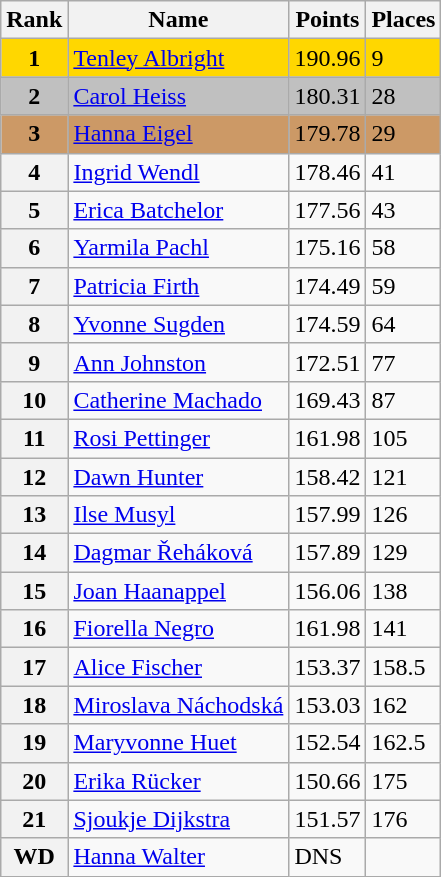<table class="wikitable">
<tr>
<th>Rank</th>
<th>Name</th>
<th>Points</th>
<th>Places</th>
</tr>
<tr bgcolor=gold>
<td align=center><strong>1</strong></td>
<td> <a href='#'>Tenley Albright</a></td>
<td>190.96</td>
<td>9</td>
</tr>
<tr bgcolor=silver>
<td align=center><strong>2</strong></td>
<td> <a href='#'>Carol Heiss</a></td>
<td>180.31</td>
<td>28</td>
</tr>
<tr bgcolor=cc9966>
<td align=center><strong>3</strong></td>
<td> <a href='#'>Hanna Eigel</a></td>
<td>179.78</td>
<td>29</td>
</tr>
<tr>
<th>4</th>
<td> <a href='#'>Ingrid Wendl</a></td>
<td>178.46</td>
<td>41</td>
</tr>
<tr>
<th>5</th>
<td> <a href='#'>Erica Batchelor</a></td>
<td>177.56</td>
<td>43</td>
</tr>
<tr>
<th>6</th>
<td> <a href='#'>Yarmila Pachl</a></td>
<td>175.16</td>
<td>58</td>
</tr>
<tr>
<th>7</th>
<td> <a href='#'>Patricia Firth</a></td>
<td>174.49</td>
<td>59</td>
</tr>
<tr>
<th>8</th>
<td> <a href='#'>Yvonne Sugden</a></td>
<td>174.59</td>
<td>64</td>
</tr>
<tr>
<th>9</th>
<td> <a href='#'>Ann Johnston</a></td>
<td>172.51</td>
<td>77</td>
</tr>
<tr>
<th>10</th>
<td> <a href='#'>Catherine Machado</a></td>
<td>169.43</td>
<td>87</td>
</tr>
<tr>
<th>11</th>
<td> <a href='#'>Rosi Pettinger</a></td>
<td>161.98</td>
<td>105</td>
</tr>
<tr>
<th>12</th>
<td> <a href='#'>Dawn Hunter</a></td>
<td>158.42</td>
<td>121</td>
</tr>
<tr>
<th>13</th>
<td> <a href='#'>Ilse Musyl</a></td>
<td>157.99</td>
<td>126</td>
</tr>
<tr>
<th>14</th>
<td> <a href='#'>Dagmar Řeháková</a></td>
<td>157.89</td>
<td>129</td>
</tr>
<tr>
<th>15</th>
<td> <a href='#'>Joan Haanappel</a></td>
<td>156.06</td>
<td>138</td>
</tr>
<tr>
<th>16</th>
<td> <a href='#'>Fiorella Negro</a></td>
<td>161.98</td>
<td>141</td>
</tr>
<tr>
<th>17</th>
<td> <a href='#'>Alice Fischer</a></td>
<td>153.37</td>
<td>158.5</td>
</tr>
<tr>
<th>18</th>
<td> <a href='#'>Miroslava Náchodská</a></td>
<td>153.03</td>
<td>162</td>
</tr>
<tr>
<th>19</th>
<td> <a href='#'>Maryvonne Huet</a></td>
<td>152.54</td>
<td>162.5</td>
</tr>
<tr>
<th>20</th>
<td> <a href='#'>Erika Rücker</a></td>
<td>150.66</td>
<td>175</td>
</tr>
<tr>
<th>21</th>
<td> <a href='#'>Sjoukje Dijkstra</a></td>
<td>151.57</td>
<td>176</td>
</tr>
<tr>
<th>WD</th>
<td> <a href='#'>Hanna Walter</a></td>
<td>DNS</td>
<td></td>
</tr>
</table>
